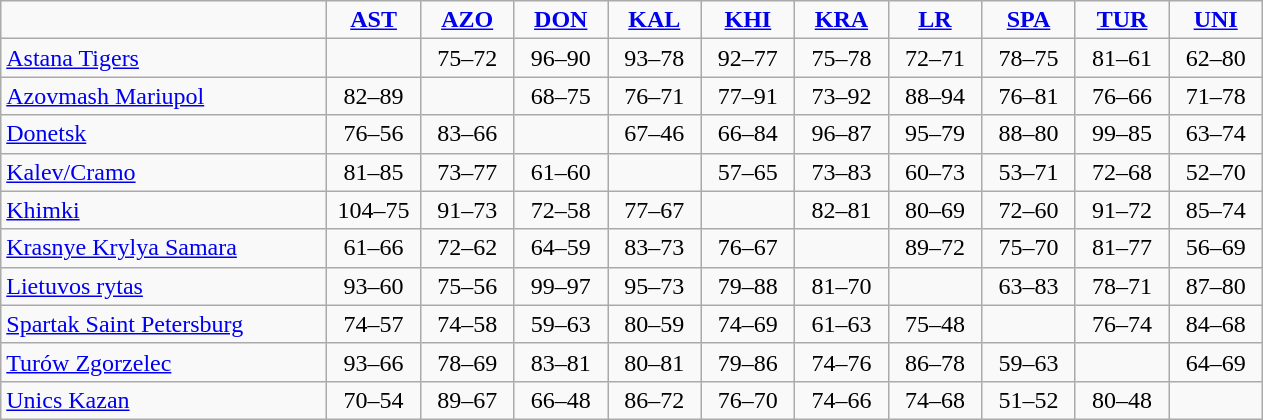<table style="text-align: center" class="wikitable">
<tr>
<td width=210></td>
<td width=55><strong><a href='#'>AST</a></strong></td>
<td width=55><strong><a href='#'>AZO</a></strong></td>
<td width=55><strong><a href='#'>DON</a></strong></td>
<td width=55><strong><a href='#'>KAL</a></strong></td>
<td width=55><strong><a href='#'>KHI</a></strong></td>
<td width=55><strong><a href='#'>KRA</a></strong></td>
<td width=55><strong><a href='#'>LR</a></strong></td>
<td width=55><strong><a href='#'>SPA</a></strong></td>
<td width=55><strong><a href='#'>TUR</a></strong></td>
<td width=55><strong><a href='#'>UNI</a></strong></td>
</tr>
<tr>
<td align=left> <a href='#'>Astana Tigers</a></td>
<td></td>
<td>75–72</td>
<td>96–90</td>
<td>93–78</td>
<td>92–77</td>
<td>75–78</td>
<td>72–71</td>
<td>78–75</td>
<td>81–61</td>
<td>62–80</td>
</tr>
<tr>
<td align=left> <a href='#'>Azovmash Mariupol</a></td>
<td>82–89</td>
<td></td>
<td>68–75</td>
<td>76–71</td>
<td>77–91</td>
<td>73–92</td>
<td>88–94</td>
<td>76–81</td>
<td>76–66</td>
<td>71–78</td>
</tr>
<tr>
<td align=left> <a href='#'>Donetsk</a></td>
<td>76–56</td>
<td>83–66</td>
<td></td>
<td>67–46</td>
<td>66–84</td>
<td>96–87</td>
<td>95–79</td>
<td>88–80</td>
<td>99–85</td>
<td>63–74</td>
</tr>
<tr>
<td align=left> <a href='#'>Kalev/Cramo</a></td>
<td>81–85</td>
<td>73–77</td>
<td>61–60</td>
<td></td>
<td>57–65</td>
<td>73–83</td>
<td>60–73</td>
<td>53–71</td>
<td>72–68</td>
<td>52–70</td>
</tr>
<tr>
<td align=left> <a href='#'>Khimki</a></td>
<td>104–75</td>
<td>91–73</td>
<td>72–58</td>
<td>77–67</td>
<td></td>
<td>82–81</td>
<td>80–69</td>
<td>72–60</td>
<td>91–72</td>
<td>85–74</td>
</tr>
<tr>
<td align=left> <a href='#'>Krasnye Krylya Samara</a></td>
<td>61–66</td>
<td>72–62</td>
<td>64–59</td>
<td>83–73</td>
<td>76–67</td>
<td></td>
<td>89–72</td>
<td>75–70</td>
<td>81–77</td>
<td>56–69</td>
</tr>
<tr>
<td align=left> <a href='#'>Lietuvos rytas</a></td>
<td>93–60</td>
<td>75–56</td>
<td>99–97</td>
<td>95–73</td>
<td>79–88</td>
<td>81–70</td>
<td></td>
<td>63–83</td>
<td>78–71</td>
<td>87–80</td>
</tr>
<tr>
<td align=left> <a href='#'>Spartak Saint Petersburg</a></td>
<td>74–57</td>
<td>74–58</td>
<td>59–63</td>
<td>80–59</td>
<td>74–69</td>
<td>61–63</td>
<td>75–48</td>
<td></td>
<td>76–74</td>
<td>84–68</td>
</tr>
<tr>
<td align=left> <a href='#'>Turów Zgorzelec</a></td>
<td>93–66</td>
<td>78–69</td>
<td>83–81</td>
<td>80–81</td>
<td>79–86</td>
<td>74–76</td>
<td>86–78</td>
<td>59–63</td>
<td></td>
<td>64–69</td>
</tr>
<tr>
<td align=left> <a href='#'>Unics Kazan</a></td>
<td>70–54</td>
<td>89–67</td>
<td>66–48</td>
<td>86–72</td>
<td>76–70</td>
<td>74–66</td>
<td>74–68</td>
<td>51–52</td>
<td>80–48</td>
<td></td>
</tr>
</table>
